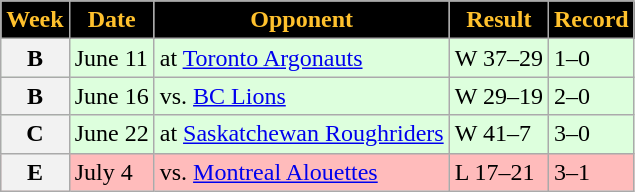<table class="wikitable sortable">
<tr>
<th style="background:black;color:#FFC12D;">Week</th>
<th style="background:black;color:#FFC12D;">Date</th>
<th style="background:black;color:#FFC12D;">Opponent</th>
<th style="background:black;color:#FFC12D;">Result</th>
<th style="background:black;color:#FFC12D;">Record</th>
</tr>
<tr style="background:#ddffdd">
<th>B</th>
<td>June 11</td>
<td>at <a href='#'>Toronto Argonauts</a></td>
<td>W 37–29</td>
<td>1–0</td>
</tr>
<tr style="background:#ddffdd">
<th>B</th>
<td>June 16</td>
<td>vs. <a href='#'>BC Lions</a></td>
<td>W 29–19</td>
<td>2–0</td>
</tr>
<tr style="background:#ddffdd">
<th>C</th>
<td>June 22</td>
<td>at <a href='#'>Saskatchewan Roughriders</a></td>
<td>W 41–7</td>
<td>3–0</td>
</tr>
<tr style="background:#ffbbbb">
<th>E</th>
<td>July 4</td>
<td>vs. <a href='#'>Montreal Alouettes</a></td>
<td>L 17–21</td>
<td>3–1</td>
</tr>
</table>
